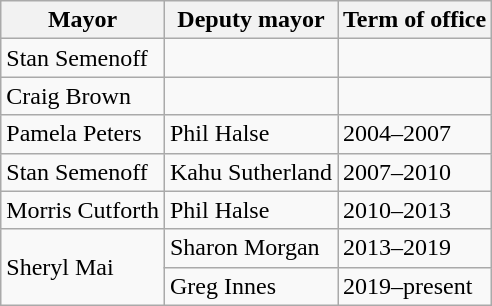<table class="wikitable">
<tr>
<th><span>Mayor</span></th>
<th>Deputy mayor</th>
<th>Term of office</th>
</tr>
<tr>
<td><span>Stan Semenoff</span></td>
<td></td>
<td></td>
</tr>
<tr>
<td><span>Craig Brown</span></td>
<td></td>
<td></td>
</tr>
<tr>
<td><span>Pamela Peters</span></td>
<td>Phil Halse</td>
<td>2004–2007</td>
</tr>
<tr>
<td><span>Stan Semenoff</span></td>
<td>Kahu Sutherland</td>
<td>2007–2010</td>
</tr>
<tr>
<td><span>Morris Cutforth</span></td>
<td>Phil Halse</td>
<td>2010–2013</td>
</tr>
<tr>
<td rowspan="2"><span>Sheryl Mai</span></td>
<td>Sharon Morgan</td>
<td>2013–2019</td>
</tr>
<tr>
<td>Greg Innes</td>
<td>2019–present</td>
</tr>
</table>
